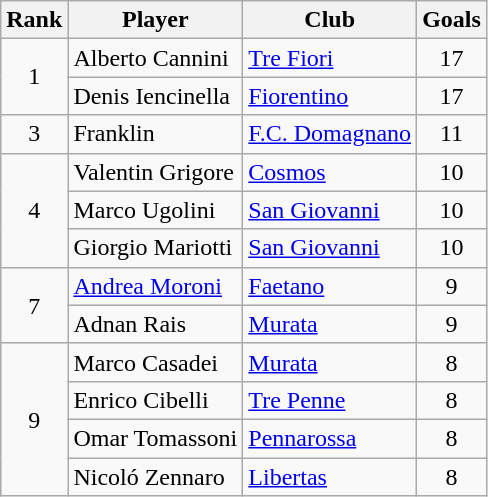<table class="wikitable" style="text-align:center">
<tr>
<th>Rank</th>
<th>Player</th>
<th>Club</th>
<th>Goals</th>
</tr>
<tr>
<td rowspan="2">1</td>
<td align="left"> Alberto Cannini</td>
<td align="left"><a href='#'>Tre Fiori</a></td>
<td>17</td>
</tr>
<tr>
<td align="left"> Denis Iencinella</td>
<td align="left"><a href='#'>Fiorentino</a></td>
<td>17</td>
</tr>
<tr>
<td>3</td>
<td align="left"> Franklin</td>
<td align="left"><a href='#'>F.C. Domagnano</a></td>
<td>11</td>
</tr>
<tr>
<td rowspan="3">4</td>
<td align="left"> Valentin Grigore</td>
<td align="left"><a href='#'>Cosmos</a></td>
<td>10</td>
</tr>
<tr>
<td align="left"> Marco Ugolini</td>
<td align="left"><a href='#'>San Giovanni</a></td>
<td>10</td>
</tr>
<tr>
<td align="left"> Giorgio Mariotti</td>
<td align="left"><a href='#'>San Giovanni</a></td>
<td>10</td>
</tr>
<tr>
<td rowspan="2">7</td>
<td align="left"> <a href='#'>Andrea Moroni</a></td>
<td align="left"><a href='#'>Faetano</a></td>
<td>9</td>
</tr>
<tr>
<td align="left"> Adnan Rais</td>
<td align="left"><a href='#'>Murata</a></td>
<td>9</td>
</tr>
<tr>
<td rowspan="4">9</td>
<td align="left"> Marco Casadei</td>
<td align="left"><a href='#'>Murata</a></td>
<td>8</td>
</tr>
<tr>
<td align="left"> Enrico Cibelli</td>
<td align="left"><a href='#'>Tre Penne</a></td>
<td>8</td>
</tr>
<tr>
<td align="left"> Omar Tomassoni</td>
<td align="left"><a href='#'>Pennarossa</a></td>
<td>8</td>
</tr>
<tr>
<td align="left"> Nicoló Zennaro</td>
<td align="left"><a href='#'>Libertas</a></td>
<td>8</td>
</tr>
</table>
